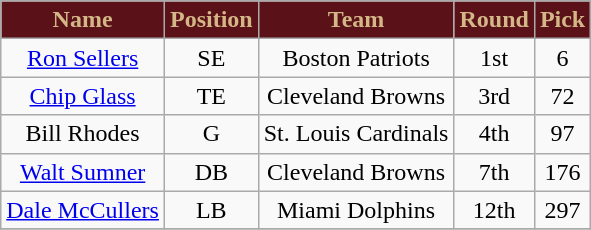<table class="wikitable" style="text-align: center;">
<tr>
<th style="background:#5a1118; color:#d3b787;">Name</th>
<th style="background:#5a1118; color:#d3b787;">Position</th>
<th style="background:#5a1118; color:#d3b787;">Team</th>
<th style="background:#5a1118; color:#d3b787;">Round</th>
<th style="background:#5a1118; color:#d3b787;">Pick</th>
</tr>
<tr>
<td><a href='#'>Ron Sellers</a></td>
<td>SE</td>
<td>Boston Patriots</td>
<td>1st</td>
<td>6</td>
</tr>
<tr>
<td><a href='#'>Chip Glass</a></td>
<td>TE</td>
<td>Cleveland Browns</td>
<td>3rd</td>
<td>72</td>
</tr>
<tr>
<td>Bill Rhodes</td>
<td>G</td>
<td>St. Louis Cardinals</td>
<td>4th</td>
<td>97</td>
</tr>
<tr>
<td><a href='#'>Walt Sumner</a></td>
<td>DB</td>
<td>Cleveland Browns</td>
<td>7th</td>
<td>176</td>
</tr>
<tr>
<td><a href='#'>Dale McCullers</a></td>
<td>LB</td>
<td>Miami Dolphins</td>
<td>12th</td>
<td>297</td>
</tr>
<tr>
</tr>
</table>
